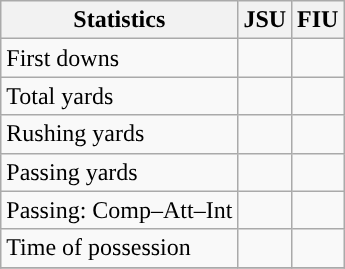<table class="wikitable" style="float: left;">
<tr>
<th>Statistics</th>
<th>JSU</th>
<th>FIU</th>
</tr>
<tr>
<td>First downs</td>
<td></td>
<td></td>
</tr>
<tr>
<td>Total yards</td>
<td></td>
<td></td>
</tr>
<tr>
<td>Rushing yards</td>
<td></td>
<td></td>
</tr>
<tr>
<td>Passing yards</td>
<td></td>
<td></td>
</tr>
<tr>
<td>Passing: Comp–Att–Int</td>
<td></td>
<td></td>
</tr>
<tr>
<td>Time of possession</td>
<td></td>
<td></td>
</tr>
<tr>
</tr>
</table>
